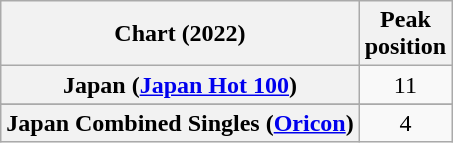<table class="wikitable sortable plainrowheaders" style="text-align:center">
<tr>
<th scope="col">Chart (2022)</th>
<th scope="col">Peak<br>position</th>
</tr>
<tr>
<th scope="row">Japan (<a href='#'>Japan Hot 100</a>)</th>
<td>11</td>
</tr>
<tr>
</tr>
<tr>
<th scope="row">Japan Combined Singles (<a href='#'>Oricon</a>)</th>
<td>4</td>
</tr>
</table>
